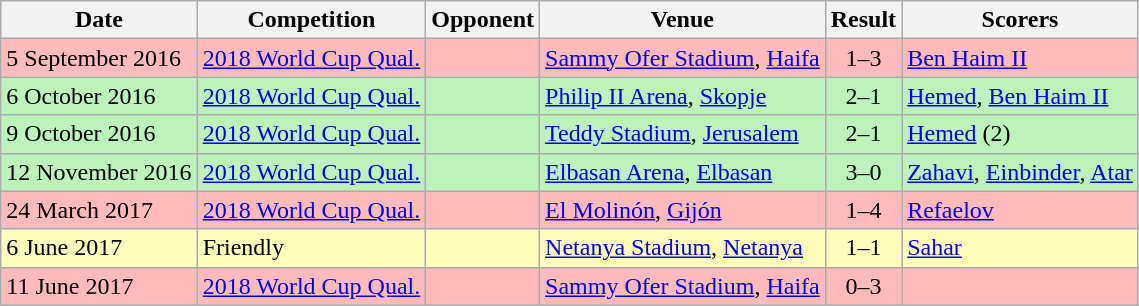<table class="wikitable">
<tr>
<th>Date</th>
<th>Competition</th>
<th>Opponent</th>
<th>Venue</th>
<th>Result</th>
<th>Scorers</th>
</tr>
<tr bgcolor="#FFBBBB">
<td>5 September 2016</td>
<td><a href='#'>2018 World Cup Qual.</a></td>
<td></td>
<td><a href='#'>Sammy Ofer Stadium</a>, <a href='#'>Haifa</a></td>
<td align=center>1–3</td>
<td><a href='#'>Ben Haim II</a></td>
</tr>
<tr bgcolor="#BBF3BB">
<td>6 October 2016</td>
<td><a href='#'>2018 World Cup Qual.</a></td>
<td></td>
<td><a href='#'>Philip II Arena</a>, <a href='#'>Skopje</a></td>
<td align=center>2–1</td>
<td><a href='#'>Hemed</a>, <a href='#'>Ben Haim II</a></td>
</tr>
<tr bgcolor="#BBF3BB">
<td>9 October 2016</td>
<td><a href='#'>2018 World Cup Qual.</a></td>
<td></td>
<td><a href='#'>Teddy Stadium</a>, <a href='#'>Jerusalem</a></td>
<td align=center>2–1</td>
<td><a href='#'>Hemed</a> (2)</td>
</tr>
<tr bgcolor="#BBF3BB">
<td>12 November 2016</td>
<td><a href='#'>2018 World Cup Qual.</a></td>
<td></td>
<td><a href='#'>Elbasan Arena</a>, <a href='#'>Elbasan</a></td>
<td align=center>3–0</td>
<td><a href='#'>Zahavi</a>, <a href='#'>Einbinder</a>, <a href='#'>Atar</a></td>
</tr>
<tr bgcolor="#FFBBBB">
<td>24 March 2017</td>
<td><a href='#'>2018 World Cup Qual.</a></td>
<td></td>
<td><a href='#'>El Molinón</a>, <a href='#'>Gijón</a></td>
<td align=center>1–4</td>
<td><a href='#'>Refaelov</a></td>
</tr>
<tr bgcolor="FFFFBB">
<td>6 June 2017</td>
<td>Friendly</td>
<td></td>
<td><a href='#'>Netanya Stadium</a>, <a href='#'>Netanya</a></td>
<td align=center>1–1</td>
<td><a href='#'>Sahar</a></td>
</tr>
<tr bgcolor="#FFBBBB">
<td>11 June 2017</td>
<td><a href='#'>2018 World Cup Qual.</a></td>
<td></td>
<td><a href='#'>Sammy Ofer Stadium</a>, <a href='#'>Haifa</a></td>
<td align=center>0–3</td>
<td></td>
</tr>
</table>
